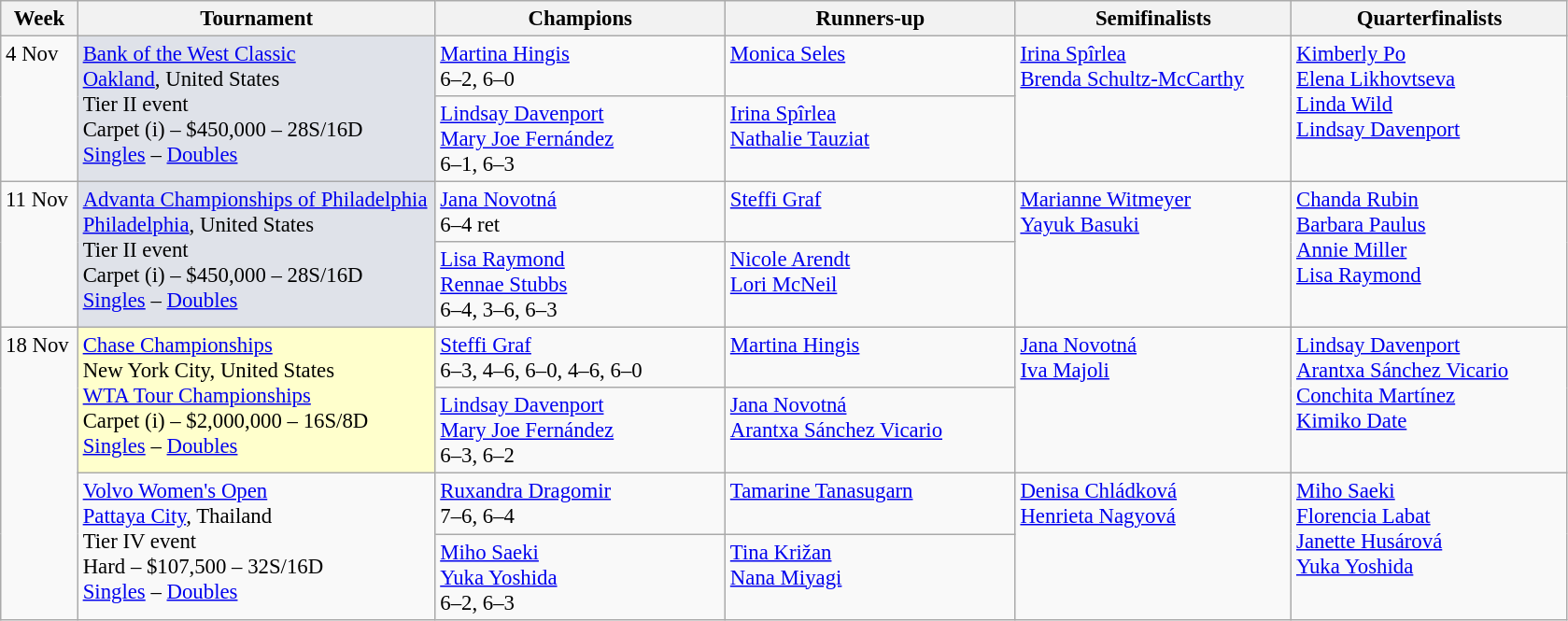<table class=wikitable style=font-size:95%>
<tr>
<th style="width:48px;">Week</th>
<th style="width:248px;">Tournament</th>
<th style="width:200px;">Champions</th>
<th style="width:200px;">Runners-up</th>
<th style="width:190px;">Semifinalists</th>
<th style="width:190px;">Quarterfinalists</th>
</tr>
<tr valign=top>
<td rowspan=2>4 Nov</td>
<td bgcolor=#dfe2e9 rowspan=2><a href='#'>Bank of the West Classic</a><br><a href='#'>Oakland</a>, United States<br>Tier II event<br>Carpet (i) – $450,000 – 28S/16D<br><a href='#'>Singles</a> – <a href='#'>Doubles</a></td>
<td> <a href='#'>Martina Hingis</a><br>6–2, 6–0</td>
<td> <a href='#'>Monica Seles</a></td>
<td rowspan=2>  <a href='#'>Irina Spîrlea</a><br> <a href='#'>Brenda Schultz-McCarthy</a></td>
<td rowspan=2> <a href='#'>Kimberly Po</a><br> <a href='#'>Elena Likhovtseva</a><br> <a href='#'>Linda Wild</a><br> <a href='#'>Lindsay Davenport</a></td>
</tr>
<tr valign=top>
<td> <a href='#'>Lindsay Davenport</a> <br>  <a href='#'>Mary Joe Fernández</a><br> 6–1, 6–3</td>
<td> <a href='#'>Irina Spîrlea</a> <br>  <a href='#'>Nathalie Tauziat</a></td>
</tr>
<tr valign=top>
<td rowspan=2>11 Nov</td>
<td bgcolor=#dfe2e9 rowspan=2><a href='#'>Advanta Championships of Philadelphia</a><br> <a href='#'>Philadelphia</a>, United States<br>Tier II event<br>Carpet (i) – $450,000 – 28S/16D<br><a href='#'>Singles</a> – <a href='#'>Doubles</a></td>
<td> <a href='#'>Jana Novotná</a><br>6–4 ret</td>
<td> <a href='#'>Steffi Graf</a></td>
<td rowspan=2>  <a href='#'>Marianne Witmeyer</a><br> <a href='#'>Yayuk Basuki</a></td>
<td rowspan=2> <a href='#'>Chanda Rubin</a><br> <a href='#'>Barbara Paulus</a><br> <a href='#'>Annie Miller</a><br> <a href='#'>Lisa Raymond</a></td>
</tr>
<tr valign=top>
<td> <a href='#'>Lisa Raymond</a> <br>  <a href='#'>Rennae Stubbs</a><br> 6–4, 3–6, 6–3</td>
<td> <a href='#'>Nicole Arendt</a> <br>  <a href='#'>Lori McNeil</a></td>
</tr>
<tr valign=top>
<td rowspan=4>18 Nov</td>
<td bgcolor=#FFFFCC rowspan=2><a href='#'>Chase Championships</a><br> New York City, United States <br><a href='#'>WTA Tour Championships</a><br>Carpet (i) – $2,000,000 – 16S/8D<br><a href='#'>Singles</a> – <a href='#'>Doubles</a></td>
<td> <a href='#'>Steffi Graf</a><br>6–3, 4–6, 6–0, 4–6, 6–0</td>
<td> <a href='#'>Martina Hingis</a></td>
<td rowspan=2>  <a href='#'>Jana Novotná</a><br> <a href='#'>Iva Majoli</a></td>
<td rowspan=2> <a href='#'>Lindsay Davenport</a><br> <a href='#'>Arantxa Sánchez Vicario</a><br> <a href='#'>Conchita Martínez</a><br> <a href='#'>Kimiko Date</a></td>
</tr>
<tr valign=top>
<td> <a href='#'>Lindsay Davenport</a> <br>  <a href='#'>Mary Joe Fernández</a><br> 6–3, 6–2</td>
<td> <a href='#'>Jana Novotná</a> <br>  <a href='#'>Arantxa Sánchez Vicario</a></td>
</tr>
<tr valign=top>
<td rowspan=2><a href='#'>Volvo Women's Open</a><br> <a href='#'>Pattaya City</a>, Thailand<br>Tier IV event<br>Hard – $107,500 – 32S/16D<br><a href='#'>Singles</a> – <a href='#'>Doubles</a></td>
<td> <a href='#'>Ruxandra Dragomir</a><br>7–6, 6–4</td>
<td> <a href='#'>Tamarine Tanasugarn</a></td>
<td rowspan=2> <a href='#'>Denisa Chládková</a><br> <a href='#'>Henrieta Nagyová</a></td>
<td rowspan=2> <a href='#'>Miho Saeki</a><br> <a href='#'>Florencia Labat</a><br> <a href='#'>Janette Husárová</a><br> <a href='#'>Yuka Yoshida</a></td>
</tr>
<tr valign=top>
<td> <a href='#'>Miho Saeki</a> <br>  <a href='#'>Yuka Yoshida</a><br> 6–2, 6–3</td>
<td> <a href='#'>Tina Križan</a> <br>  <a href='#'>Nana Miyagi</a></td>
</tr>
</table>
